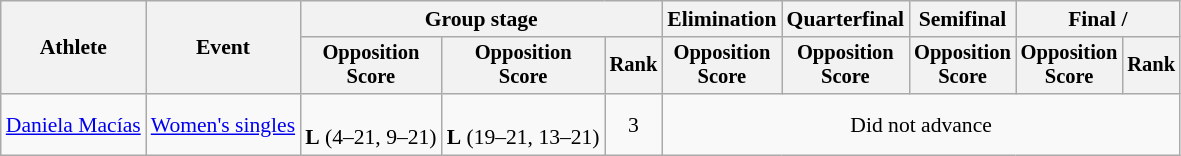<table class="wikitable" style="font-size:90%">
<tr>
<th rowspan=2>Athlete</th>
<th rowspan=2>Event</th>
<th colspan=3>Group stage</th>
<th>Elimination</th>
<th>Quarterfinal</th>
<th>Semifinal</th>
<th colspan=2>Final / </th>
</tr>
<tr style="font-size:95%">
<th>Opposition<br>Score</th>
<th>Opposition<br>Score</th>
<th>Rank</th>
<th>Opposition<br>Score</th>
<th>Opposition<br>Score</th>
<th>Opposition<br>Score</th>
<th>Opposition<br>Score</th>
<th>Rank</th>
</tr>
<tr align=center>
<td align=left><a href='#'>Daniela Macías</a></td>
<td align=left><a href='#'>Women's singles</a></td>
<td><br><strong>L</strong> (4–21, 9–21)</td>
<td><br><strong>L</strong> (19–21, 13–21)</td>
<td>3</td>
<td colspan=5>Did not advance</td>
</tr>
</table>
